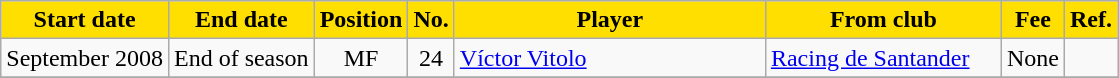<table class="wikitable sortable">
<tr>
<th style="background:#FFDF00; color:black;"><strong>Start date</strong></th>
<th style="background:#FFDF00; color:black;"><strong>End date</strong></th>
<th style="background:#FFDF00; color:black;"><strong>Position</strong></th>
<th style="background:#FFDF00; color:black;"><strong>No.</strong></th>
<th style="background:#FFDF00; color:black;"; width=200><strong>Player</strong></th>
<th style="background:#FFDF00; color:black;"; width=150><strong>From club</strong></th>
<th style="background:#FFDF00; color:black;"><strong>Fee</strong></th>
<th style="background:#FFDF00; color:black;"><strong>Ref.</strong></th>
</tr>
<tr>
<td>September 2008</td>
<td>End of season</td>
<td style="text-align:center;">MF</td>
<td style="text-align:center;">24</td>
<td style="text-align:left;"> <a href='#'>Víctor Vitolo</a></td>
<td style="text-align:left;"> <a href='#'>Racing de Santander</a></td>
<td>None</td>
<td></td>
</tr>
<tr>
</tr>
</table>
